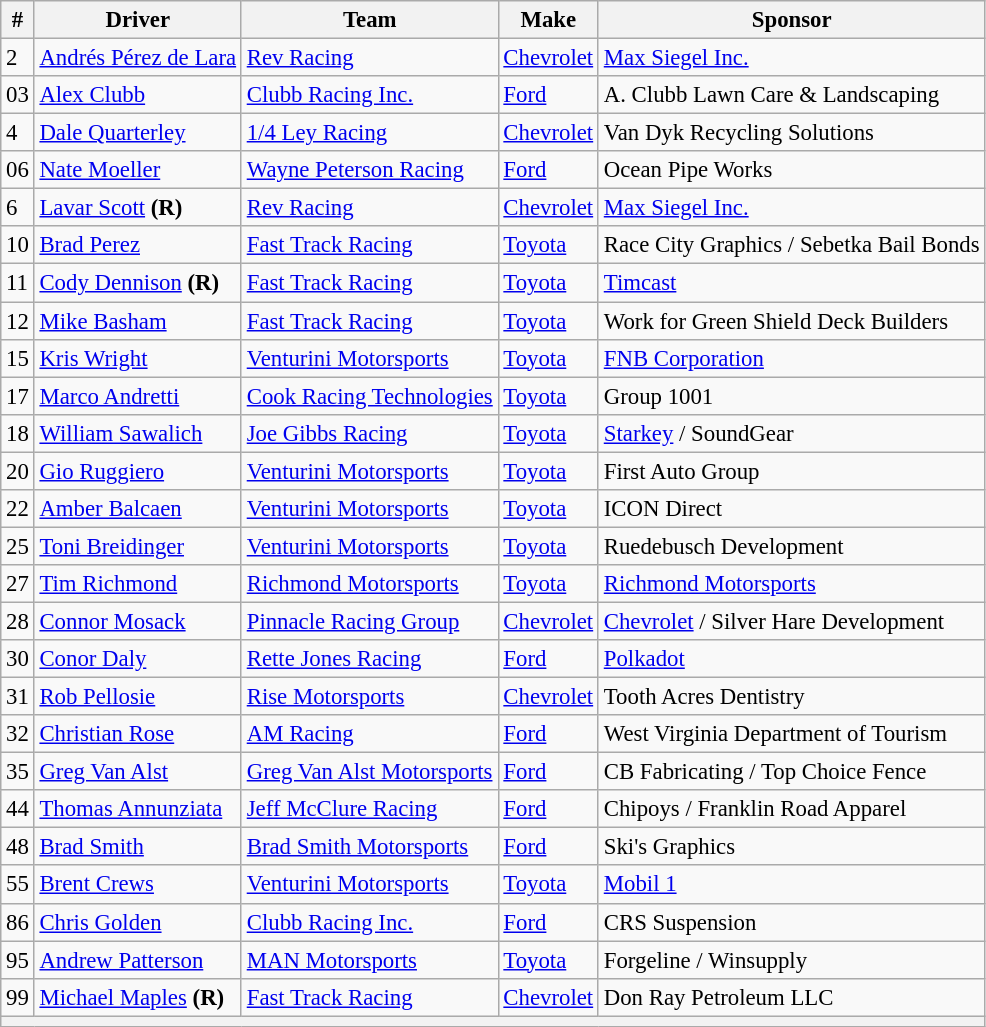<table class="wikitable" style="font-size: 95%;">
<tr>
<th>#</th>
<th>Driver</th>
<th>Team</th>
<th>Make</th>
<th>Sponsor</th>
</tr>
<tr>
<td>2</td>
<td nowrap><a href='#'>Andrés Pérez de Lara</a></td>
<td><a href='#'>Rev Racing</a></td>
<td><a href='#'>Chevrolet</a></td>
<td><a href='#'>Max Siegel Inc.</a></td>
</tr>
<tr>
<td>03</td>
<td><a href='#'>Alex Clubb</a></td>
<td><a href='#'>Clubb Racing Inc.</a></td>
<td><a href='#'>Ford</a></td>
<td>A. Clubb Lawn Care & Landscaping</td>
</tr>
<tr>
<td>4</td>
<td><a href='#'>Dale Quarterley</a></td>
<td><a href='#'>1/4 Ley Racing</a></td>
<td><a href='#'>Chevrolet</a></td>
<td>Van Dyk Recycling Solutions</td>
</tr>
<tr>
<td>06</td>
<td><a href='#'>Nate Moeller</a></td>
<td><a href='#'>Wayne Peterson Racing</a></td>
<td><a href='#'>Ford</a></td>
<td>Ocean Pipe Works</td>
</tr>
<tr>
<td>6</td>
<td><a href='#'>Lavar Scott</a> <strong>(R)</strong></td>
<td><a href='#'>Rev Racing</a></td>
<td><a href='#'>Chevrolet</a></td>
<td><a href='#'>Max Siegel Inc.</a></td>
</tr>
<tr>
<td>10</td>
<td><a href='#'>Brad Perez</a></td>
<td><a href='#'>Fast Track Racing</a></td>
<td><a href='#'>Toyota</a></td>
<td>Race City Graphics / Sebetka Bail Bonds</td>
</tr>
<tr>
<td>11</td>
<td><a href='#'>Cody Dennison</a> <strong>(R)</strong></td>
<td><a href='#'>Fast Track Racing</a></td>
<td><a href='#'>Toyota</a></td>
<td><a href='#'>Timcast</a></td>
</tr>
<tr>
<td>12</td>
<td><a href='#'>Mike Basham</a></td>
<td><a href='#'>Fast Track Racing</a></td>
<td><a href='#'>Toyota</a></td>
<td>Work for Green Shield Deck Builders</td>
</tr>
<tr>
<td>15</td>
<td><a href='#'>Kris Wright</a></td>
<td><a href='#'>Venturini Motorsports</a></td>
<td><a href='#'>Toyota</a></td>
<td><a href='#'>FNB Corporation</a></td>
</tr>
<tr>
<td>17</td>
<td><a href='#'>Marco Andretti</a></td>
<td><a href='#'>Cook Racing Technologies</a></td>
<td><a href='#'>Toyota</a></td>
<td>Group 1001</td>
</tr>
<tr>
<td>18</td>
<td><a href='#'>William Sawalich</a></td>
<td><a href='#'>Joe Gibbs Racing</a></td>
<td><a href='#'>Toyota</a></td>
<td><a href='#'>Starkey</a> / SoundGear</td>
</tr>
<tr>
<td>20</td>
<td><a href='#'>Gio Ruggiero</a></td>
<td><a href='#'>Venturini Motorsports</a></td>
<td><a href='#'>Toyota</a></td>
<td>First Auto Group</td>
</tr>
<tr>
<td>22</td>
<td><a href='#'>Amber Balcaen</a></td>
<td><a href='#'>Venturini Motorsports</a></td>
<td><a href='#'>Toyota</a></td>
<td>ICON Direct</td>
</tr>
<tr>
<td>25</td>
<td><a href='#'>Toni Breidinger</a></td>
<td><a href='#'>Venturini Motorsports</a></td>
<td><a href='#'>Toyota</a></td>
<td>Ruedebusch Development</td>
</tr>
<tr>
<td>27</td>
<td><a href='#'>Tim Richmond</a></td>
<td><a href='#'>Richmond Motorsports</a></td>
<td><a href='#'>Toyota</a></td>
<td><a href='#'>Richmond Motorsports</a></td>
</tr>
<tr>
<td>28</td>
<td><a href='#'>Connor Mosack</a></td>
<td><a href='#'>Pinnacle Racing Group</a></td>
<td><a href='#'>Chevrolet</a></td>
<td><a href='#'>Chevrolet</a> / Silver Hare Development</td>
</tr>
<tr>
<td>30</td>
<td><a href='#'>Conor Daly</a></td>
<td><a href='#'>Rette Jones Racing</a></td>
<td><a href='#'>Ford</a></td>
<td><a href='#'>Polkadot</a></td>
</tr>
<tr>
<td>31</td>
<td><a href='#'>Rob Pellosie</a></td>
<td><a href='#'>Rise Motorsports</a></td>
<td><a href='#'>Chevrolet</a></td>
<td>Tooth Acres Dentistry</td>
</tr>
<tr>
<td>32</td>
<td><a href='#'>Christian Rose</a></td>
<td><a href='#'>AM Racing</a></td>
<td><a href='#'>Ford</a></td>
<td nowrap>West Virginia Department of Tourism</td>
</tr>
<tr>
<td>35</td>
<td><a href='#'>Greg Van Alst</a></td>
<td nowrap><a href='#'>Greg Van Alst Motorsports</a></td>
<td><a href='#'>Ford</a></td>
<td>CB Fabricating / Top Choice Fence</td>
</tr>
<tr>
<td>44</td>
<td><a href='#'>Thomas Annunziata</a></td>
<td><a href='#'>Jeff McClure Racing</a></td>
<td><a href='#'>Ford</a></td>
<td>Chipoys / Franklin Road Apparel</td>
</tr>
<tr>
<td>48</td>
<td><a href='#'>Brad Smith</a></td>
<td><a href='#'>Brad Smith Motorsports</a></td>
<td><a href='#'>Ford</a></td>
<td>Ski's Graphics</td>
</tr>
<tr>
<td>55</td>
<td><a href='#'>Brent Crews</a></td>
<td><a href='#'>Venturini Motorsports</a></td>
<td><a href='#'>Toyota</a></td>
<td><a href='#'>Mobil 1</a></td>
</tr>
<tr>
<td>86</td>
<td><a href='#'>Chris Golden</a></td>
<td><a href='#'>Clubb Racing Inc.</a></td>
<td><a href='#'>Ford</a></td>
<td>CRS Suspension</td>
</tr>
<tr>
<td>95</td>
<td><a href='#'>Andrew Patterson</a></td>
<td><a href='#'>MAN Motorsports</a></td>
<td><a href='#'>Toyota</a></td>
<td>Forgeline / Winsupply</td>
</tr>
<tr>
<td>99</td>
<td><a href='#'>Michael Maples</a> <strong>(R)</strong></td>
<td><a href='#'>Fast Track Racing</a></td>
<td><a href='#'>Chevrolet</a></td>
<td>Don Ray Petroleum LLC</td>
</tr>
<tr>
<th colspan="5"></th>
</tr>
</table>
